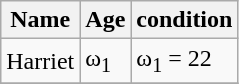<table class="wikitable">
<tr>
<th>Name</th>
<th>Age</th>
<th>condition</th>
</tr>
<tr>
<td>Harriet</td>
<td>ω<sub>1</sub></td>
<td>ω<sub>1</sub> = 22</td>
</tr>
<tr>
</tr>
</table>
